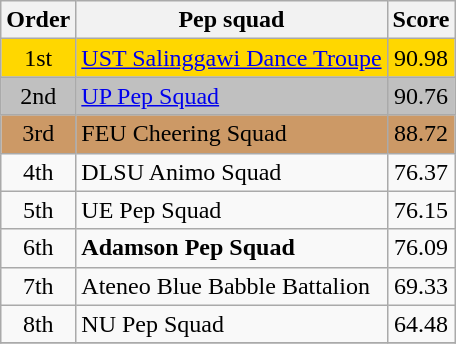<table class=wikitable style="text-align:center;">
<tr>
<th>Order</th>
<th>Pep squad</th>
<th>Score</th>
</tr>
<tr bgcolor=gold>
<td>1st</td>
<td align=left> <a href='#'>UST Salinggawi Dance Troupe</a></td>
<td>90.98</td>
</tr>
<tr bgcolor=silver>
<td>2nd</td>
<td align=left> <a href='#'>UP Pep Squad</a></td>
<td>90.76</td>
</tr>
<tr bgcolor=#cc9966>
<td>3rd</td>
<td align=left> FEU Cheering Squad</td>
<td>88.72</td>
</tr>
<tr>
<td>4th</td>
<td align=left> DLSU Animo Squad</td>
<td>76.37</td>
</tr>
<tr>
<td>5th</td>
<td align=left> UE Pep Squad</td>
<td>76.15</td>
</tr>
<tr>
<td>6th</td>
<td align=left><strong> Adamson Pep Squad</strong></td>
<td>76.09</td>
</tr>
<tr>
<td>7th</td>
<td align=left> Ateneo Blue Babble Battalion</td>
<td>69.33</td>
</tr>
<tr>
<td>8th</td>
<td align=left> NU Pep Squad</td>
<td>64.48</td>
</tr>
<tr>
</tr>
</table>
